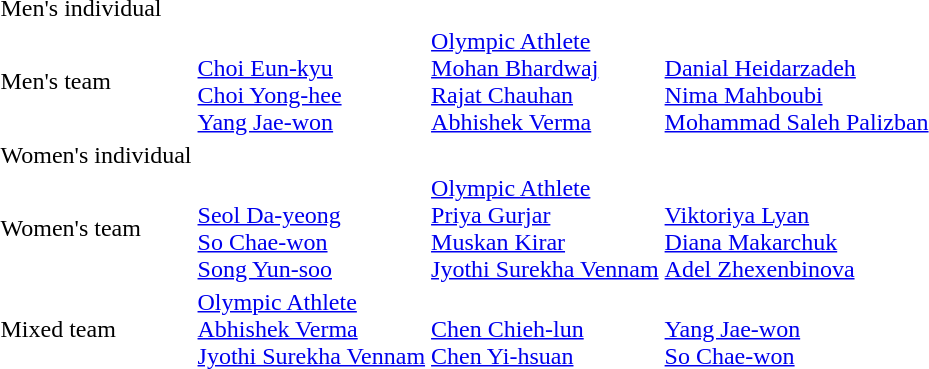<table>
<tr>
<td>Men's individual</td>
<td></td>
<td></td>
<td></td>
</tr>
<tr>
<td>Men's team</td>
<td><br><a href='#'>Choi Eun-kyu</a><br><a href='#'>Choi Yong-hee</a><br><a href='#'>Yang Jae-won</a></td>
<td> <a href='#'>Olympic Athlete</a><br><a href='#'>Mohan Bhardwaj</a><br><a href='#'>Rajat Chauhan</a><br><a href='#'>Abhishek Verma</a></td>
<td><br><a href='#'>Danial Heidarzadeh</a><br><a href='#'>Nima Mahboubi</a><br><a href='#'>Mohammad Saleh Palizban</a></td>
</tr>
<tr>
<td>Women's individual</td>
<td></td>
<td></td>
<td></td>
</tr>
<tr>
<td>Women's team</td>
<td><br><a href='#'>Seol Da-yeong</a><br><a href='#'>So Chae-won</a><br><a href='#'>Song Yun-soo</a></td>
<td> <a href='#'>Olympic Athlete</a><br><a href='#'>Priya Gurjar</a><br><a href='#'>Muskan Kirar</a><br><a href='#'>Jyothi Surekha Vennam</a></td>
<td><br><a href='#'>Viktoriya Lyan</a><br><a href='#'>Diana Makarchuk</a><br><a href='#'>Adel Zhexenbinova</a></td>
</tr>
<tr>
<td>Mixed team</td>
<td> <a href='#'>Olympic Athlete</a><br><a href='#'>Abhishek Verma</a><br><a href='#'>Jyothi Surekha Vennam</a></td>
<td><br><a href='#'>Chen Chieh-lun</a><br><a href='#'>Chen Yi-hsuan</a></td>
<td><br><a href='#'>Yang Jae-won</a><br><a href='#'>So Chae-won</a></td>
</tr>
</table>
